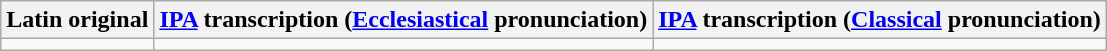<table class="wikitable">
<tr>
<th>Latin original</th>
<th><a href='#'>IPA</a> transcription (<a href='#'>Ecclesiastical</a> pronunciation)</th>
<th><a href='#'>IPA</a> transcription (<a href='#'>Classical</a> pronunciation)</th>
</tr>
<tr style="vertical-align:top; white-space:nowrap;">
<td></td>
<td></td>
<td></td>
</tr>
</table>
